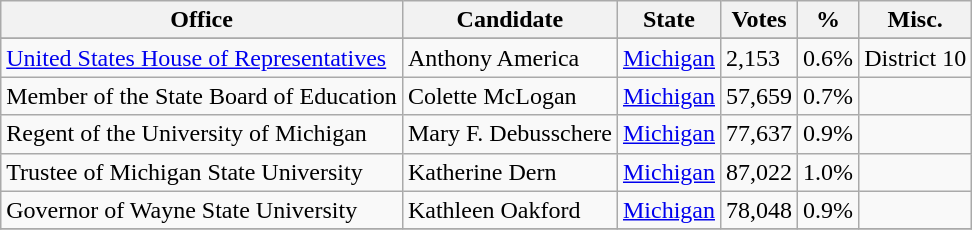<table class="wikitable mw-collapsible">
<tr>
<th>Office</th>
<th>Candidate</th>
<th>State</th>
<th>Votes</th>
<th>%</th>
<th>Misc.</th>
</tr>
<tr>
</tr>
<tr>
<td><a href='#'>United States House of Representatives</a></td>
<td>Anthony America</td>
<td><a href='#'>Michigan</a></td>
<td>2,153</td>
<td>0.6%</td>
<td>District 10</td>
</tr>
<tr>
<td>Member of the State Board of Education</td>
<td>Colette McLogan</td>
<td><a href='#'>Michigan</a></td>
<td>57,659</td>
<td>0.7%</td>
<td></td>
</tr>
<tr>
<td>Regent of the University of Michigan</td>
<td>Mary F. Debusschere</td>
<td><a href='#'>Michigan</a></td>
<td>77,637</td>
<td>0.9%</td>
<td></td>
</tr>
<tr>
<td>Trustee of Michigan State University</td>
<td>Katherine Dern</td>
<td><a href='#'>Michigan</a></td>
<td>87,022</td>
<td>1.0%</td>
<td></td>
</tr>
<tr>
<td>Governor of Wayne State University</td>
<td>Kathleen Oakford</td>
<td><a href='#'>Michigan</a></td>
<td>78,048</td>
<td>0.9%</td>
<td></td>
</tr>
<tr>
</tr>
</table>
